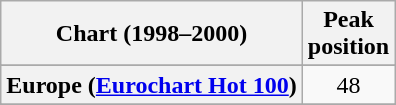<table class="wikitable sortable plainrowheaders" style="text-align:center">
<tr>
<th>Chart (1998–2000)</th>
<th>Peak<br>position</th>
</tr>
<tr>
</tr>
<tr>
</tr>
<tr>
<th scope="row">Europe (<a href='#'>Eurochart Hot 100</a>)</th>
<td>48</td>
</tr>
<tr>
</tr>
<tr>
</tr>
<tr>
</tr>
<tr>
</tr>
<tr>
</tr>
<tr>
</tr>
<tr>
</tr>
<tr>
</tr>
<tr>
</tr>
<tr>
</tr>
</table>
